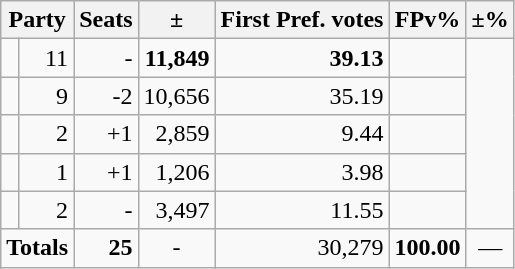<table class=wikitable>
<tr>
<th colspan=2 align=center>Party</th>
<th valign=top>Seats</th>
<th valign=top>±</th>
<th valign=top>First Pref. votes</th>
<th valign=top>FPv%</th>
<th valign=top>±%</th>
</tr>
<tr>
<td></td>
<td align=right>11</td>
<td align=right>-</td>
<td align=right><strong>11,849</strong></td>
<td align=right><strong>39.13</strong></td>
<td align=right></td>
</tr>
<tr>
<td></td>
<td align=right>9</td>
<td align=right>-2</td>
<td align=right>10,656</td>
<td align=right>35.19</td>
<td align=right></td>
</tr>
<tr>
<td></td>
<td align=right>2</td>
<td align=right>+1</td>
<td align=right>2,859</td>
<td align=right>9.44</td>
<td align=right></td>
</tr>
<tr>
<td></td>
<td align=right>1</td>
<td align=right>+1</td>
<td align=right>1,206</td>
<td align=right>3.98</td>
<td align=right></td>
</tr>
<tr>
<td></td>
<td align=right>2</td>
<td align=right>-</td>
<td align=right>3,497</td>
<td align=right>11.55</td>
<td align=right></td>
</tr>
<tr>
<td colspan=2 align=center><strong>Totals</strong></td>
<td align=right><strong>25</strong></td>
<td align=center>-</td>
<td align=right>30,279</td>
<td align=center><strong>100.00</strong></td>
<td align=center>—</td>
</tr>
</table>
